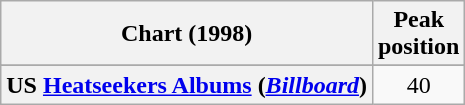<table class="wikitable sortable plainrowheaders" style="text-align:center">
<tr>
<th scope="col">Chart (1998)</th>
<th scope="col">Peak<br>position</th>
</tr>
<tr>
</tr>
<tr>
</tr>
<tr>
<th scope="row">US <a href='#'>Heatseekers Albums</a> (<em><a href='#'>Billboard</a></em>)</th>
<td>40</td>
</tr>
</table>
